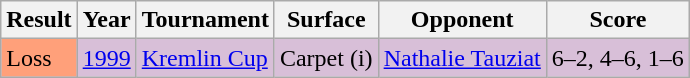<table class="sortable wikitable">
<tr>
<th>Result</th>
<th>Year</th>
<th>Tournament</th>
<th>Surface</th>
<th>Opponent</th>
<th class="unsortable">Score</th>
</tr>
<tr bgcolor="thistle">
<td style="background:#ffa07a;">Loss</td>
<td><a href='#'>1999</a></td>
<td><a href='#'>Kremlin Cup</a></td>
<td>Carpet (i)</td>
<td> <a href='#'>Nathalie Tauziat</a></td>
<td>6–2, 4–6, 1–6</td>
</tr>
</table>
